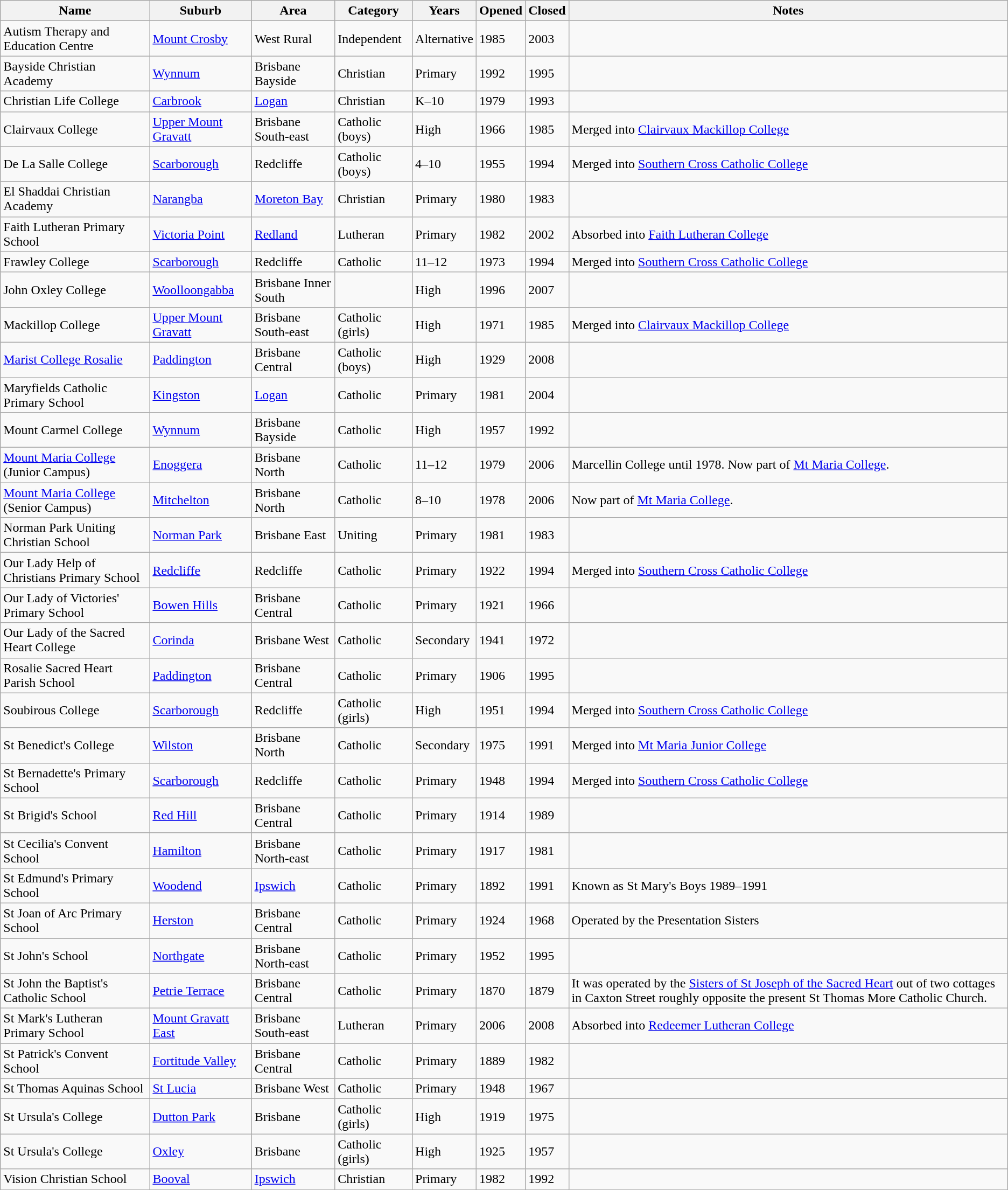<table class="wikitable sortable">
<tr>
<th>Name</th>
<th>Suburb</th>
<th>Area</th>
<th>Category</th>
<th>Years</th>
<th>Opened</th>
<th>Closed</th>
<th>Notes</th>
</tr>
<tr>
<td>Autism Therapy and Education Centre</td>
<td><a href='#'>Mount Crosby</a></td>
<td>West Rural</td>
<td>Independent</td>
<td>Alternative</td>
<td>1985</td>
<td>2003</td>
<td></td>
</tr>
<tr>
<td>Bayside Christian Academy</td>
<td><a href='#'>Wynnum</a></td>
<td>Brisbane Bayside</td>
<td>Christian</td>
<td>Primary</td>
<td>1992</td>
<td>1995</td>
<td></td>
</tr>
<tr>
<td>Christian Life College</td>
<td><a href='#'>Carbrook</a></td>
<td><a href='#'>Logan</a></td>
<td>Christian</td>
<td>K–10</td>
<td>1979</td>
<td>1993</td>
<td></td>
</tr>
<tr>
<td>Clairvaux College</td>
<td><a href='#'>Upper Mount Gravatt</a></td>
<td>Brisbane South-east</td>
<td>Catholic (boys)</td>
<td>High</td>
<td>1966</td>
<td>1985</td>
<td>Merged into <a href='#'>Clairvaux Mackillop College</a></td>
</tr>
<tr>
<td>De La Salle College</td>
<td><a href='#'>Scarborough</a></td>
<td>Redcliffe</td>
<td>Catholic (boys)</td>
<td>4–10</td>
<td>1955</td>
<td>1994</td>
<td>Merged into <a href='#'>Southern Cross Catholic College</a></td>
</tr>
<tr>
<td>El Shaddai Christian Academy</td>
<td><a href='#'>Narangba</a></td>
<td><a href='#'>Moreton Bay</a></td>
<td>Christian</td>
<td>Primary</td>
<td>1980</td>
<td>1983</td>
<td></td>
</tr>
<tr>
<td>Faith Lutheran Primary School</td>
<td><a href='#'>Victoria Point</a></td>
<td><a href='#'>Redland</a></td>
<td>Lutheran</td>
<td>Primary</td>
<td>1982</td>
<td>2002</td>
<td>Absorbed into <a href='#'>Faith Lutheran College</a></td>
</tr>
<tr>
<td>Frawley College</td>
<td><a href='#'>Scarborough</a></td>
<td>Redcliffe</td>
<td>Catholic</td>
<td>11–12</td>
<td>1973</td>
<td>1994</td>
<td>Merged into <a href='#'>Southern Cross Catholic College</a></td>
</tr>
<tr>
<td>John Oxley College</td>
<td><a href='#'>Woolloongabba</a></td>
<td>Brisbane Inner South</td>
<td></td>
<td>High</td>
<td>1996</td>
<td>2007</td>
<td></td>
</tr>
<tr>
<td>Mackillop College</td>
<td><a href='#'>Upper Mount Gravatt</a></td>
<td>Brisbane South-east</td>
<td>Catholic (girls)</td>
<td>High</td>
<td>1971</td>
<td>1985</td>
<td>Merged into <a href='#'>Clairvaux Mackillop College</a></td>
</tr>
<tr>
<td><a href='#'>Marist College Rosalie</a></td>
<td><a href='#'>Paddington</a></td>
<td>Brisbane Central</td>
<td>Catholic (boys)</td>
<td>High</td>
<td>1929</td>
<td>2008</td>
<td></td>
</tr>
<tr>
<td>Maryfields Catholic Primary School</td>
<td><a href='#'>Kingston</a></td>
<td><a href='#'>Logan</a></td>
<td>Catholic</td>
<td>Primary</td>
<td>1981</td>
<td>2004</td>
<td></td>
</tr>
<tr>
<td>Mount Carmel College</td>
<td><a href='#'>Wynnum</a></td>
<td>Brisbane Bayside</td>
<td>Catholic</td>
<td>High</td>
<td>1957</td>
<td>1992</td>
<td></td>
</tr>
<tr>
<td><a href='#'>Mount Maria College</a> (Junior Campus)</td>
<td><a href='#'>Enoggera</a></td>
<td>Brisbane North</td>
<td>Catholic</td>
<td>11–12</td>
<td>1979</td>
<td>2006</td>
<td>Marcellin College until 1978. Now part of <a href='#'>Mt Maria College</a>.</td>
</tr>
<tr>
<td><a href='#'>Mount Maria College</a> (Senior Campus)</td>
<td><a href='#'>Mitchelton</a></td>
<td>Brisbane North</td>
<td>Catholic</td>
<td>8–10</td>
<td>1978</td>
<td>2006</td>
<td>Now part of <a href='#'>Mt Maria College</a>.</td>
</tr>
<tr>
<td>Norman Park Uniting Christian School</td>
<td><a href='#'>Norman Park</a></td>
<td>Brisbane East</td>
<td>Uniting</td>
<td>Primary</td>
<td>1981</td>
<td>1983</td>
<td></td>
</tr>
<tr>
<td>Our Lady Help of Christians Primary School</td>
<td><a href='#'>Redcliffe</a></td>
<td>Redcliffe</td>
<td>Catholic</td>
<td>Primary</td>
<td>1922</td>
<td>1994</td>
<td>Merged into <a href='#'>Southern Cross Catholic College</a></td>
</tr>
<tr>
<td>Our Lady of Victories' Primary School</td>
<td><a href='#'>Bowen Hills</a></td>
<td>Brisbane Central</td>
<td>Catholic</td>
<td>Primary</td>
<td>1921</td>
<td>1966</td>
<td></td>
</tr>
<tr>
<td>Our Lady of the Sacred Heart College</td>
<td><a href='#'>Corinda</a></td>
<td>Brisbane West</td>
<td>Catholic</td>
<td>Secondary</td>
<td>1941</td>
<td>1972</td>
<td></td>
</tr>
<tr>
<td>Rosalie Sacred Heart Parish School</td>
<td><a href='#'>Paddington</a></td>
<td>Brisbane Central</td>
<td>Catholic</td>
<td>Primary</td>
<td>1906</td>
<td>1995</td>
<td></td>
</tr>
<tr>
<td>Soubirous College</td>
<td><a href='#'>Scarborough</a></td>
<td>Redcliffe</td>
<td>Catholic (girls)</td>
<td>High</td>
<td>1951</td>
<td>1994</td>
<td>Merged into <a href='#'>Southern Cross Catholic College</a></td>
</tr>
<tr>
<td>St Benedict's College</td>
<td><a href='#'>Wilston</a></td>
<td>Brisbane North</td>
<td>Catholic</td>
<td>Secondary</td>
<td>1975</td>
<td>1991</td>
<td>Merged into <a href='#'>Mt Maria Junior College</a></td>
</tr>
<tr>
<td>St Bernadette's Primary School</td>
<td><a href='#'>Scarborough</a></td>
<td>Redcliffe</td>
<td>Catholic</td>
<td>Primary</td>
<td>1948</td>
<td>1994</td>
<td>Merged into <a href='#'>Southern Cross Catholic College</a></td>
</tr>
<tr>
<td>St Brigid's School</td>
<td><a href='#'>Red Hill</a></td>
<td>Brisbane Central</td>
<td>Catholic</td>
<td>Primary</td>
<td>1914</td>
<td>1989</td>
<td></td>
</tr>
<tr>
<td>St Cecilia's Convent School</td>
<td><a href='#'>Hamilton</a></td>
<td>Brisbane North-east</td>
<td>Catholic</td>
<td>Primary</td>
<td>1917</td>
<td>1981</td>
<td></td>
</tr>
<tr>
<td>St Edmund's Primary School</td>
<td><a href='#'>Woodend</a></td>
<td><a href='#'>Ipswich</a></td>
<td>Catholic</td>
<td>Primary</td>
<td>1892</td>
<td>1991</td>
<td>Known as St Mary's Boys 1989–1991</td>
</tr>
<tr>
<td>St Joan of Arc Primary School</td>
<td><a href='#'>Herston</a></td>
<td>Brisbane Central</td>
<td>Catholic</td>
<td>Primary</td>
<td>1924</td>
<td>1968</td>
<td>Operated by the Presentation Sisters</td>
</tr>
<tr>
<td>St John's School</td>
<td><a href='#'>Northgate</a></td>
<td>Brisbane North-east</td>
<td>Catholic</td>
<td>Primary</td>
<td>1952</td>
<td>1995</td>
<td></td>
</tr>
<tr>
<td>St John the Baptist's Catholic School</td>
<td><a href='#'>Petrie Terrace</a></td>
<td>Brisbane Central</td>
<td>Catholic</td>
<td>Primary</td>
<td>1870</td>
<td>1879</td>
<td>It was operated by the <a href='#'>Sisters of St Joseph of the Sacred Heart</a> out of two cottages in Caxton Street roughly opposite the present St Thomas More Catholic Church.</td>
</tr>
<tr>
<td>St Mark's Lutheran Primary School</td>
<td><a href='#'>Mount Gravatt East</a></td>
<td>Brisbane South-east</td>
<td>Lutheran</td>
<td>Primary</td>
<td>2006</td>
<td>2008</td>
<td>Absorbed into <a href='#'>Redeemer Lutheran College</a></td>
</tr>
<tr>
<td>St Patrick's Convent School</td>
<td><a href='#'>Fortitude Valley</a></td>
<td>Brisbane Central</td>
<td>Catholic</td>
<td>Primary</td>
<td>1889</td>
<td>1982</td>
<td></td>
</tr>
<tr>
<td>St Thomas Aquinas School</td>
<td><a href='#'>St Lucia</a></td>
<td>Brisbane West</td>
<td>Catholic</td>
<td>Primary</td>
<td>1948</td>
<td>1967</td>
<td></td>
</tr>
<tr>
<td>St Ursula's College</td>
<td><a href='#'>Dutton Park</a></td>
<td>Brisbane</td>
<td>Catholic (girls)</td>
<td>High</td>
<td>1919</td>
<td>1975</td>
<td></td>
</tr>
<tr>
<td>St Ursula's College</td>
<td><a href='#'>Oxley</a></td>
<td>Brisbane</td>
<td>Catholic (girls)</td>
<td>High</td>
<td>1925</td>
<td 1957>1957</td>
</tr>
<tr>
<td>Vision Christian School</td>
<td><a href='#'>Booval</a></td>
<td><a href='#'>Ipswich</a></td>
<td>Christian</td>
<td>Primary</td>
<td>1982</td>
<td>1992</td>
<td></td>
</tr>
</table>
